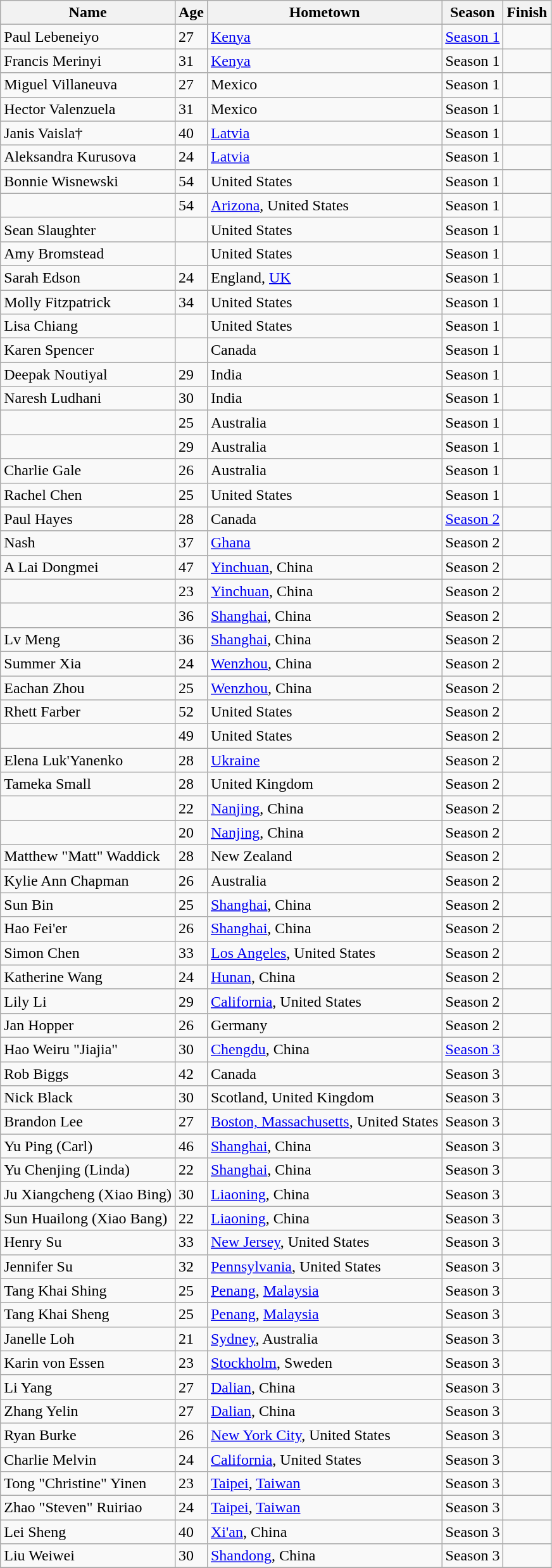<table class="wikitable sortable">
<tr>
<th>Name</th>
<th>Age</th>
<th>Hometown</th>
<th>Season</th>
<th>Finish</th>
</tr>
<tr>
<td>Paul Lebeneiyo</td>
<td>27</td>
<td><a href='#'>Kenya</a></td>
<td><a href='#'>Season 1</a></td>
<td></td>
</tr>
<tr>
<td>Francis Merinyi</td>
<td>31</td>
<td><a href='#'>Kenya</a></td>
<td>Season 1</td>
<td></td>
</tr>
<tr>
<td>Miguel Villaneuva</td>
<td>27</td>
<td>Mexico</td>
<td>Season 1</td>
<td></td>
</tr>
<tr>
<td>Hector Valenzuela</td>
<td>31</td>
<td>Mexico</td>
<td>Season 1</td>
<td></td>
</tr>
<tr>
<td>Janis Vaisla†</td>
<td>40</td>
<td><a href='#'>Latvia</a></td>
<td>Season 1</td>
<td></td>
</tr>
<tr>
<td>Aleksandra Kurusova</td>
<td>24</td>
<td><a href='#'>Latvia</a></td>
<td>Season 1</td>
<td></td>
</tr>
<tr>
<td>Bonnie Wisnewski</td>
<td>54</td>
<td>United States</td>
<td>Season 1</td>
<td></td>
</tr>
<tr>
<td></td>
<td>54</td>
<td><a href='#'>Arizona</a>, United States</td>
<td>Season 1</td>
<td></td>
</tr>
<tr>
<td>Sean Slaughter</td>
<td></td>
<td>United States</td>
<td>Season 1</td>
<td></td>
</tr>
<tr>
<td>Amy Bromstead</td>
<td></td>
<td>United States</td>
<td>Season 1</td>
<td></td>
</tr>
<tr>
<td>Sarah Edson</td>
<td>24</td>
<td>England, <a href='#'>UK</a></td>
<td>Season 1</td>
<td></td>
</tr>
<tr>
<td>Molly Fitzpatrick</td>
<td>34</td>
<td>United States</td>
<td>Season 1</td>
<td></td>
</tr>
<tr>
<td>Lisa Chiang</td>
<td></td>
<td>United States</td>
<td>Season 1</td>
<td></td>
</tr>
<tr>
<td>Karen Spencer</td>
<td></td>
<td>Canada</td>
<td>Season 1</td>
<td></td>
</tr>
<tr>
<td>Deepak Noutiyal</td>
<td>29</td>
<td>India</td>
<td>Season 1</td>
<td></td>
</tr>
<tr>
<td>Naresh Ludhani</td>
<td>30</td>
<td>India</td>
<td>Season 1</td>
<td></td>
</tr>
<tr>
<td></td>
<td>25</td>
<td>Australia</td>
<td>Season 1</td>
<td></td>
</tr>
<tr>
<td></td>
<td>29</td>
<td>Australia</td>
<td>Season 1</td>
<td></td>
</tr>
<tr>
<td>Charlie Gale</td>
<td>26</td>
<td>Australia</td>
<td>Season 1</td>
<td></td>
</tr>
<tr>
<td>Rachel Chen</td>
<td>25</td>
<td>United States</td>
<td>Season 1</td>
<td></td>
</tr>
<tr>
<td>Paul Hayes</td>
<td>28</td>
<td>Canada</td>
<td><a href='#'>Season 2</a></td>
<td></td>
</tr>
<tr>
<td>Nash</td>
<td>37</td>
<td><a href='#'>Ghana</a></td>
<td>Season 2</td>
<td></td>
</tr>
<tr>
<td>A Lai Dongmei</td>
<td>47</td>
<td><a href='#'>Yinchuan</a>, China</td>
<td>Season 2</td>
<td></td>
</tr>
<tr>
<td></td>
<td>23</td>
<td><a href='#'>Yinchuan</a>, China</td>
<td>Season 2</td>
<td></td>
</tr>
<tr>
<td></td>
<td>36</td>
<td><a href='#'>Shanghai</a>, China</td>
<td>Season 2</td>
<td></td>
</tr>
<tr>
<td>Lv Meng</td>
<td>36</td>
<td><a href='#'>Shanghai</a>, China</td>
<td>Season 2</td>
<td></td>
</tr>
<tr>
<td>Summer Xia</td>
<td>24</td>
<td><a href='#'>Wenzhou</a>, China</td>
<td>Season 2</td>
<td></td>
</tr>
<tr>
<td>Eachan Zhou</td>
<td>25</td>
<td><a href='#'>Wenzhou</a>, China</td>
<td>Season 2</td>
<td></td>
</tr>
<tr>
<td>Rhett Farber</td>
<td>52</td>
<td>United States</td>
<td>Season 2</td>
<td></td>
</tr>
<tr>
<td></td>
<td>49</td>
<td>United States</td>
<td>Season 2</td>
<td></td>
</tr>
<tr>
<td>Elena Luk'Yanenko</td>
<td>28</td>
<td><a href='#'>Ukraine</a></td>
<td>Season 2</td>
<td></td>
</tr>
<tr>
<td>Tameka Small</td>
<td>28</td>
<td>United Kingdom</td>
<td>Season 2</td>
<td></td>
</tr>
<tr>
<td></td>
<td>22</td>
<td><a href='#'>Nanjing</a>, China</td>
<td>Season 2</td>
<td></td>
</tr>
<tr>
<td></td>
<td>20</td>
<td><a href='#'>Nanjing</a>, China</td>
<td>Season 2</td>
<td></td>
</tr>
<tr>
<td>Matthew "Matt" Waddick</td>
<td>28</td>
<td>New Zealand</td>
<td>Season 2</td>
<td></td>
</tr>
<tr>
<td>Kylie Ann Chapman</td>
<td>26</td>
<td>Australia</td>
<td>Season 2</td>
<td></td>
</tr>
<tr>
<td>Sun Bin</td>
<td>25</td>
<td><a href='#'>Shanghai</a>, China</td>
<td>Season 2</td>
<td></td>
</tr>
<tr>
<td>Hao Fei'er</td>
<td>26</td>
<td><a href='#'>Shanghai</a>, China</td>
<td>Season 2</td>
<td></td>
</tr>
<tr>
<td>Simon Chen</td>
<td>33</td>
<td><a href='#'>Los Angeles</a>, United States</td>
<td>Season 2</td>
<td></td>
</tr>
<tr>
<td>Katherine Wang</td>
<td>24</td>
<td><a href='#'>Hunan</a>, China</td>
<td>Season 2</td>
<td></td>
</tr>
<tr>
<td>Lily Li</td>
<td>29</td>
<td><a href='#'>California</a>, United States</td>
<td>Season 2</td>
<td></td>
</tr>
<tr>
<td>Jan Hopper</td>
<td>26</td>
<td>Germany</td>
<td>Season 2</td>
<td></td>
</tr>
<tr>
<td>Hao Weiru "Jiajia"</td>
<td>30</td>
<td><a href='#'>Chengdu</a>, China</td>
<td><a href='#'>Season 3</a></td>
<td></td>
</tr>
<tr>
<td>Rob Biggs</td>
<td>42</td>
<td>Canada</td>
<td>Season 3</td>
<td></td>
</tr>
<tr>
<td>Nick Black</td>
<td>30</td>
<td>Scotland, United Kingdom</td>
<td>Season 3</td>
<td></td>
</tr>
<tr>
<td>Brandon Lee</td>
<td>27</td>
<td><a href='#'>Boston, Massachusetts</a>, United States</td>
<td>Season 3</td>
<td></td>
</tr>
<tr>
<td>Yu Ping (Carl)</td>
<td>46</td>
<td><a href='#'>Shanghai</a>, China</td>
<td>Season 3</td>
<td></td>
</tr>
<tr>
<td>Yu Chenjing (Linda)</td>
<td>22</td>
<td><a href='#'>Shanghai</a>, China</td>
<td>Season 3</td>
<td></td>
</tr>
<tr>
<td>Ju Xiangcheng (Xiao Bing)</td>
<td>30</td>
<td><a href='#'>Liaoning</a>, China</td>
<td>Season 3</td>
<td></td>
</tr>
<tr>
<td>Sun Huailong (Xiao Bang)</td>
<td>22</td>
<td><a href='#'>Liaoning</a>, China</td>
<td>Season 3</td>
<td></td>
</tr>
<tr>
<td>Henry Su</td>
<td>33</td>
<td><a href='#'>New Jersey</a>, United States</td>
<td>Season 3</td>
<td></td>
</tr>
<tr>
<td>Jennifer Su</td>
<td>32</td>
<td><a href='#'>Pennsylvania</a>, United States</td>
<td>Season 3</td>
<td></td>
</tr>
<tr>
<td>Tang Khai Shing</td>
<td>25</td>
<td><a href='#'>Penang</a>, <a href='#'>Malaysia</a></td>
<td>Season 3</td>
<td></td>
</tr>
<tr>
<td>Tang Khai Sheng</td>
<td>25</td>
<td><a href='#'>Penang</a>, <a href='#'>Malaysia</a></td>
<td>Season 3</td>
<td></td>
</tr>
<tr>
<td>Janelle Loh</td>
<td>21</td>
<td><a href='#'>Sydney</a>, Australia</td>
<td>Season 3</td>
<td></td>
</tr>
<tr>
<td>Karin von Essen</td>
<td>23</td>
<td><a href='#'>Stockholm</a>, Sweden</td>
<td>Season 3</td>
<td></td>
</tr>
<tr>
<td>Li Yang</td>
<td>27</td>
<td><a href='#'>Dalian</a>, China</td>
<td>Season 3</td>
<td></td>
</tr>
<tr>
<td>Zhang Yelin</td>
<td>27</td>
<td><a href='#'>Dalian</a>, China</td>
<td>Season 3</td>
<td></td>
</tr>
<tr>
<td>Ryan Burke</td>
<td>26</td>
<td><a href='#'>New York City</a>, United States</td>
<td>Season 3</td>
<td></td>
</tr>
<tr>
<td>Charlie Melvin</td>
<td>24</td>
<td><a href='#'>California</a>, United States</td>
<td>Season 3</td>
<td></td>
</tr>
<tr>
<td>Tong "Christine" Yinen</td>
<td>23</td>
<td><a href='#'>Taipei</a>, <a href='#'>Taiwan</a></td>
<td>Season 3</td>
<td></td>
</tr>
<tr>
<td>Zhao "Steven" Ruiriao</td>
<td>24</td>
<td><a href='#'>Taipei</a>, <a href='#'>Taiwan</a></td>
<td>Season 3</td>
<td></td>
</tr>
<tr>
<td>Lei Sheng</td>
<td>40</td>
<td><a href='#'>Xi'an</a>, China</td>
<td>Season 3</td>
<td></td>
</tr>
<tr>
<td>Liu Weiwei</td>
<td>30</td>
<td><a href='#'>Shandong</a>, China</td>
<td>Season 3</td>
<td></td>
</tr>
<tr>
</tr>
</table>
